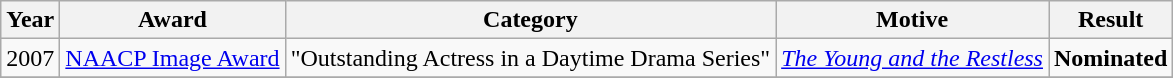<table class="wikitable">
<tr>
<th>Year</th>
<th>Award</th>
<th>Category</th>
<th>Motive</th>
<th>Result</th>
</tr>
<tr>
<td>2007</td>
<td><a href='#'>NAACP Image Award</a></td>
<td>"Outstanding Actress in a Daytime Drama Series"</td>
<td><em><a href='#'>The Young and the Restless</a></em></td>
<td><strong>Nominated</strong></td>
</tr>
<tr>
</tr>
</table>
